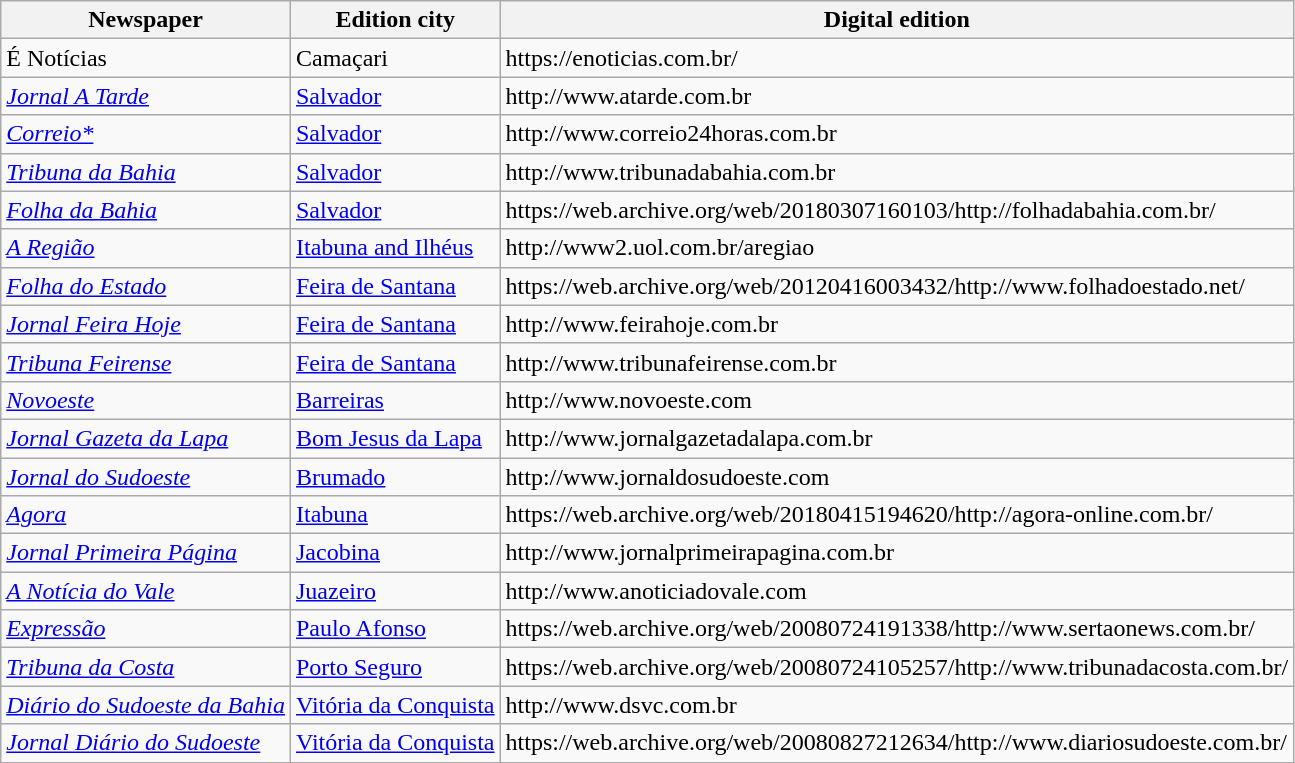<table class="wikitable sortable">
<tr style="text-align:center">
<th>Newspaper</th>
<th>Edition city</th>
<th>Digital edition</th>
</tr>
<tr>
<td>É Notícias</td>
<td>Camaçari</td>
<td>https://enoticias.com.br/</td>
</tr>
<tr>
<td><em><a href='#'>Jornal A Tarde</a></em></td>
<td><a href='#'>Salvador</a></td>
<td>http://www.atarde.com.br</td>
</tr>
<tr>
<td><em><a href='#'>Correio*</a></em></td>
<td><a href='#'>Salvador</a></td>
<td>http://www.correio24horas.com.br</td>
</tr>
<tr>
<td><em><a href='#'>Tribuna da Bahia</a></em></td>
<td><a href='#'>Salvador</a></td>
<td>http://www.tribunadabahia.com.br</td>
</tr>
<tr>
<td><em><a href='#'>Folha da Bahia</a></em></td>
<td><a href='#'>Salvador</a></td>
<td>https://web.archive.org/web/20180307160103/http://folhadabahia.com.br/</td>
</tr>
<tr>
<td><em><a href='#'>A Região</a></em></td>
<td><a href='#'>Itabuna and Ilhéus</a></td>
<td>http://www2.uol.com.br/aregiao</td>
</tr>
<tr>
<td><em><a href='#'>Folha do Estado</a></em></td>
<td><a href='#'>Feira de Santana</a></td>
<td>https://web.archive.org/web/20120416003432/http://www.folhadoestado.net/</td>
</tr>
<tr>
<td><em><a href='#'>Jornal Feira Hoje</a></em></td>
<td><a href='#'>Feira de Santana</a></td>
<td>http://www.feirahoje.com.br</td>
</tr>
<tr>
<td><em><a href='#'>Tribuna Feirense</a></em></td>
<td><a href='#'>Feira de Santana</a></td>
<td>http://www.tribunafeirense.com.br</td>
</tr>
<tr>
<td><em><a href='#'>Novoeste</a></em></td>
<td><a href='#'>Barreiras</a></td>
<td>http://www.novoeste.com</td>
</tr>
<tr>
<td><em><a href='#'>Jornal Gazeta da Lapa</a></em></td>
<td><a href='#'>Bom Jesus da Lapa</a></td>
<td>http://www.jornalgazetadalapa.com.br</td>
</tr>
<tr>
<td><em><a href='#'>Jornal do Sudoeste</a></em></td>
<td><a href='#'>Brumado</a></td>
<td>http://www.jornaldosudoeste.com</td>
</tr>
<tr>
<td><em><a href='#'>Agora</a></em></td>
<td><a href='#'>Itabuna</a></td>
<td>https://web.archive.org/web/20180415194620/http://agora-online.com.br/</td>
</tr>
<tr>
<td><em><a href='#'>Jornal Primeira Página</a></em></td>
<td><a href='#'>Jacobina</a></td>
<td>http://www.jornalprimeirapagina.com.br</td>
</tr>
<tr>
<td><em><a href='#'>A Notícia do Vale</a></em></td>
<td><a href='#'>Juazeiro</a></td>
<td>http://www.anoticiadovale.com</td>
</tr>
<tr>
<td><em><a href='#'>Expressão</a></em></td>
<td><a href='#'>Paulo Afonso</a></td>
<td>https://web.archive.org/web/20080724191338/http://www.sertaonews.com.br/</td>
</tr>
<tr>
<td><em><a href='#'>Tribuna da Costa</a></em></td>
<td><a href='#'>Porto Seguro</a></td>
<td>https://web.archive.org/web/20080724105257/http://www.tribunadacosta.com.br/</td>
</tr>
<tr>
<td><em><a href='#'>Diário do Sudoeste da Bahia</a></em></td>
<td><a href='#'>Vitória da Conquista</a></td>
<td>http://www.dsvc.com.br</td>
</tr>
<tr>
<td><em><a href='#'>Jornal Diário do Sudoeste</a></em></td>
<td><a href='#'>Vitória da Conquista</a></td>
<td>https://web.archive.org/web/20080827212634/http://www.diariosudoeste.com.br/</td>
</tr>
</table>
